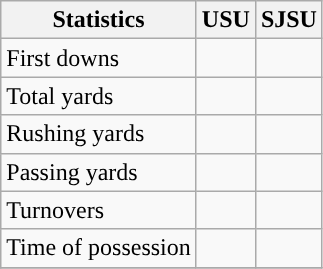<table class="wikitable" style="float: left;">
<tr>
<th>Statistics</th>
<th>USU</th>
<th>SJSU</th>
</tr>
<tr>
<td>First downs</td>
<td></td>
<td></td>
</tr>
<tr>
<td>Total yards</td>
<td></td>
<td></td>
</tr>
<tr>
<td>Rushing yards</td>
<td></td>
<td></td>
</tr>
<tr>
<td>Passing yards</td>
<td></td>
<td></td>
</tr>
<tr>
<td>Turnovers</td>
<td></td>
<td></td>
</tr>
<tr>
<td>Time of possession</td>
<td></td>
<td></td>
</tr>
<tr>
</tr>
</table>
